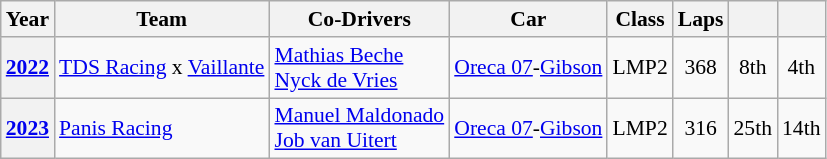<table class="wikitable" style="text-align:center; font-size:90%">
<tr>
<th>Year</th>
<th>Team</th>
<th>Co-Drivers</th>
<th>Car</th>
<th>Class</th>
<th>Laps</th>
<th></th>
<th></th>
</tr>
<tr>
<th><a href='#'>2022</a></th>
<td align="left" nowrap> <a href='#'>TDS Racing</a> x <a href='#'>Vaillante</a></td>
<td align="left" nowrap> <a href='#'>Mathias Beche</a><br> <a href='#'>Nyck de Vries</a></td>
<td align="left" nowrap><a href='#'>Oreca 07</a>-<a href='#'>Gibson</a></td>
<td>LMP2</td>
<td>368</td>
<td>8th</td>
<td>4th</td>
</tr>
<tr>
<th><a href='#'>2023</a></th>
<td align="left"nowrap> <a href='#'>Panis Racing</a></td>
<td align="left"nowrap> <a href='#'>Manuel Maldonado</a><br> <a href='#'>Job van Uitert</a></td>
<td align="left"nowrap><a href='#'>Oreca 07</a>-<a href='#'>Gibson</a></td>
<td>LMP2</td>
<td>316</td>
<td>25th</td>
<td>14th</td>
</tr>
</table>
